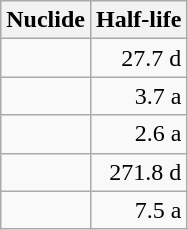<table class="wikitable">
<tr align="right">
<th>Nuclide</th>
<th>Half-life</th>
</tr>
<tr align="right">
<td></td>
<td>27.7 d</td>
</tr>
<tr align="right">
<td></td>
<td>3.7 a</td>
</tr>
<tr align="right">
<td></td>
<td>2.6 a</td>
</tr>
<tr align="right">
<td></td>
<td>271.8 d</td>
</tr>
<tr align="right">
<td></td>
<td>7.5 a</td>
</tr>
</table>
